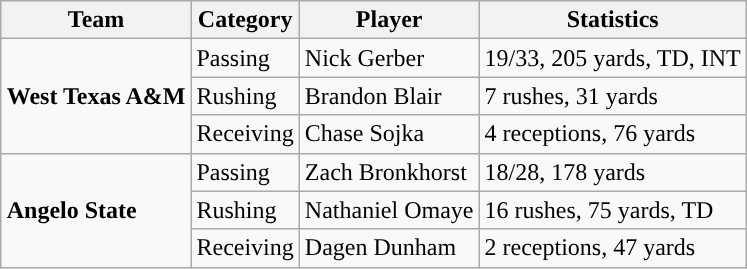<table class="wikitable" style="float: right;">
<tr>
<th>Team</th>
<th>Category</th>
<th>Player</th>
<th>Statistics</th>
</tr>
<tr>
<td rowspan=3><strong>West Texas A&M</strong></td>
<td>Passing</td>
<td>Nick Gerber</td>
<td>19/33, 205 yards, TD, INT</td>
</tr>
<tr>
<td>Rushing</td>
<td>Brandon Blair</td>
<td>7 rushes, 31 yards</td>
</tr>
<tr>
<td>Receiving</td>
<td>Chase Sojka</td>
<td>4 receptions, 76 yards</td>
</tr>
<tr>
<td rowspan=3><strong>Angelo State</strong></td>
<td>Passing</td>
<td>Zach Bronkhorst</td>
<td>18/28, 178 yards</td>
</tr>
<tr>
<td>Rushing</td>
<td>Nathaniel Omaye</td>
<td>16 rushes, 75 yards, TD</td>
</tr>
<tr>
<td>Receiving</td>
<td>Dagen Dunham</td>
<td>2 receptions, 47 yards</td>
</tr>
</table>
